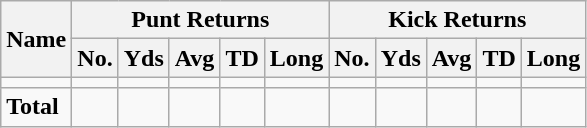<table class="wikitable" style="white-space:nowrap;">
<tr>
<th rowspan="2">Name</th>
<th colspan="5">Punt Returns</th>
<th colspan="5">Kick Returns</th>
</tr>
<tr>
<th>No.</th>
<th>Yds</th>
<th>Avg</th>
<th>TD</th>
<th>Long</th>
<th>No.</th>
<th>Yds</th>
<th>Avg</th>
<th>TD</th>
<th>Long</th>
</tr>
<tr>
<td></td>
<td></td>
<td></td>
<td></td>
<td></td>
<td></td>
<td></td>
<td></td>
<td></td>
<td></td>
<td></td>
</tr>
<tr>
<td><strong>Total</strong></td>
<td></td>
<td></td>
<td></td>
<td></td>
<td></td>
<td></td>
<td></td>
<td></td>
<td></td>
<td></td>
</tr>
</table>
